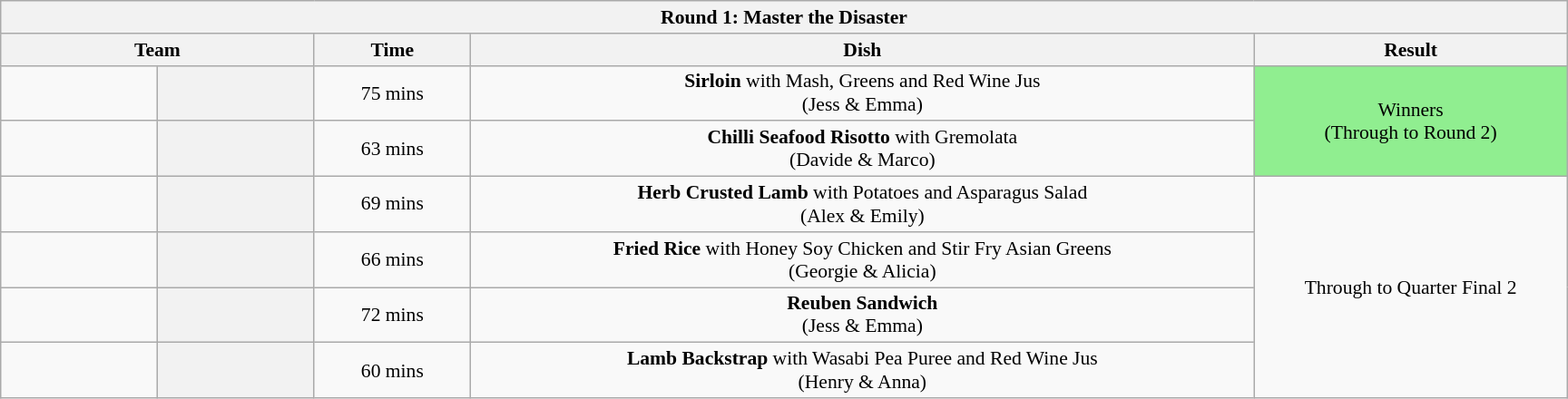<table class="wikitable plainrowheaders" style="text-align:center; font-size:90%; width:80em; margin-left: auto; margin-right: auto; border: none;">
<tr>
<th colspan="5" >Round 1: Master the Disaster</th>
</tr>
<tr>
<th colspan="2" style="width:20%;">Team</th>
<th style="width:10%;">Time</th>
<th style="width:50%;">Dish</th>
<th style="width:20%;">Result</th>
</tr>
<tr>
<td></td>
<th></th>
<td>75 mins</td>
<td><strong>Sirloin</strong> with Mash, Greens and Red Wine Jus<br>(Jess & Emma)</td>
<td rowspan="2" style="background:lightgreen">Winners<br>(Through to Round 2)</td>
</tr>
<tr>
<td></td>
<th></th>
<td>63 mins</td>
<td><strong>Chilli Seafood Risotto</strong> with Gremolata <br>(Davide & Marco)</td>
</tr>
<tr>
<td></td>
<th></th>
<td>69 mins</td>
<td><strong>Herb Crusted Lamb</strong> with Potatoes and Asparagus Salad<br>(Alex & Emily)</td>
<td rowspan="4">Through to Quarter Final 2</td>
</tr>
<tr>
<td></td>
<th></th>
<td>66 mins</td>
<td><strong>Fried Rice</strong> with Honey Soy Chicken and Stir Fry Asian Greens<br>(Georgie & Alicia)</td>
</tr>
<tr>
<td></td>
<th></th>
<td>72 mins</td>
<td><strong>Reuben Sandwich</strong><br>(Jess & Emma)</td>
</tr>
<tr>
<td></td>
<th></th>
<td>60 mins</td>
<td><strong>Lamb Backstrap</strong> with Wasabi Pea Puree and Red Wine Jus<br>(Henry & Anna)</td>
</tr>
<tr>
</tr>
</table>
